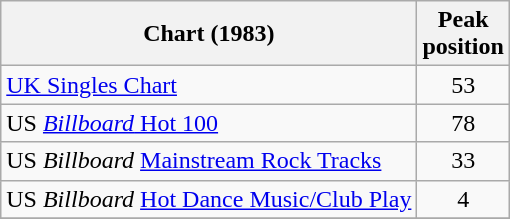<table class="wikitable sortable">
<tr>
<th>Chart (1983)</th>
<th align="center">Peak<br>position</th>
</tr>
<tr>
<td><a href='#'>UK Singles Chart</a></td>
<td align="center">53</td>
</tr>
<tr>
<td>US <a href='#'><em>Billboard</em> Hot 100</a></td>
<td align="center">78</td>
</tr>
<tr>
<td>US <em>Billboard</em> <a href='#'>Mainstream Rock Tracks</a></td>
<td align="center">33</td>
</tr>
<tr>
<td>US <em>Billboard</em> <a href='#'>Hot Dance Music/Club Play</a></td>
<td align="center">4</td>
</tr>
<tr>
</tr>
</table>
